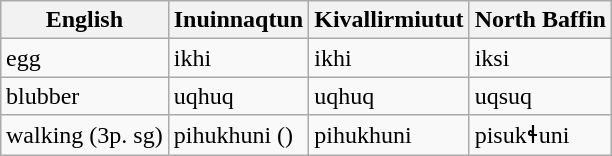<table class="wikitable" style="margin: auto;">
<tr>
<th>English</th>
<th>Inuinnaqtun</th>
<th>Kivallirmiutut</th>
<th>North Baffin</th>
</tr>
<tr>
<td>egg</td>
<td>ikhi </td>
<td>ikhi </td>
<td>iksi</td>
</tr>
<tr>
<td>blubber</td>
<td>uqhuq </td>
<td>uqhuq </td>
<td>uqsuq</td>
</tr>
<tr>
<td>walking (3p. sg)</td>
<td>pihukhuni ()</td>
<td>pihukhuni </td>
<td>pisukɬuni</td>
</tr>
</table>
